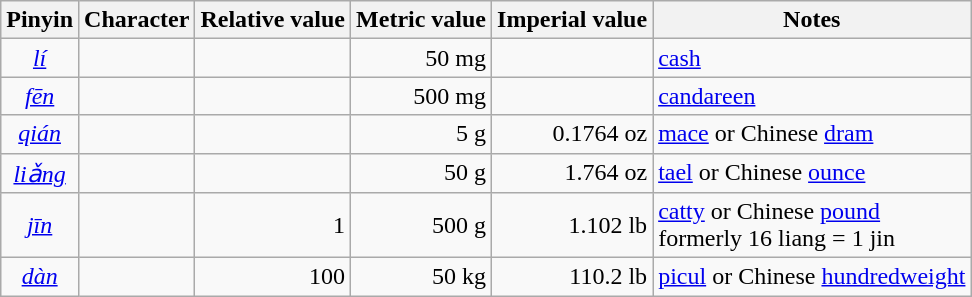<table class="wikitable">
<tr>
<th>Pinyin</th>
<th>Character</th>
<th>Relative value</th>
<th>Metric value</th>
<th>Imperial value</th>
<th>Notes</th>
</tr>
<tr>
<td align=center><em><a href='#'>lí</a></em></td>
<td align=right></td>
<td align=right></td>
<td align=right>50 mg</td>
<td align=right></td>
<td align=left><a href='#'>cash</a></td>
</tr>
<tr>
<td align=center><em><a href='#'>fēn</a></em></td>
<td align=right></td>
<td align=right></td>
<td align=right>500 mg</td>
<td align=right></td>
<td align=left><a href='#'>candareen</a></td>
</tr>
<tr>
<td align=center><em><a href='#'>qián</a></em></td>
<td align=right></td>
<td align=right></td>
<td align=right>5 g</td>
<td align=right>0.1764 oz</td>
<td align=left><a href='#'>mace</a> or Chinese <a href='#'>dram</a></td>
</tr>
<tr>
<td align=center><em><a href='#'>liǎng</a></em></td>
<td align=right></td>
<td align=right></td>
<td align=right>50 g</td>
<td align=right>1.764 oz</td>
<td align=left><a href='#'>tael</a> or Chinese <a href='#'>ounce</a></td>
</tr>
<tr>
<td align=center><em><a href='#'>jīn</a></em></td>
<td align=right></td>
<td align=right>1</td>
<td align=right>500 g</td>
<td align=right>1.102 lb</td>
<td align=left><a href='#'>catty</a> or Chinese <a href='#'>pound</a><br> formerly 16 liang = 1 jin</td>
</tr>
<tr>
<td align=center><em><a href='#'>dàn</a></em></td>
<td align=right></td>
<td align=right>100</td>
<td align=right>50 kg</td>
<td align=right>110.2 lb</td>
<td align=left><a href='#'>picul</a> or Chinese <a href='#'>hundredweight</a></td>
</tr>
</table>
